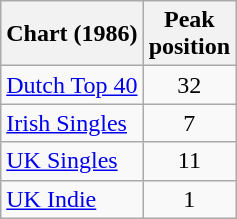<table class="wikitable">
<tr>
<th>Chart (1986)</th>
<th>Peak<br>position</th>
</tr>
<tr>
<td><a href='#'>Dutch Top 40</a></td>
<td align="center">32</td>
</tr>
<tr>
<td><a href='#'>Irish Singles</a></td>
<td align="center">7</td>
</tr>
<tr>
<td><a href='#'>UK Singles</a></td>
<td align="center">11</td>
</tr>
<tr>
<td><a href='#'>UK Indie</a></td>
<td align="center">1</td>
</tr>
</table>
